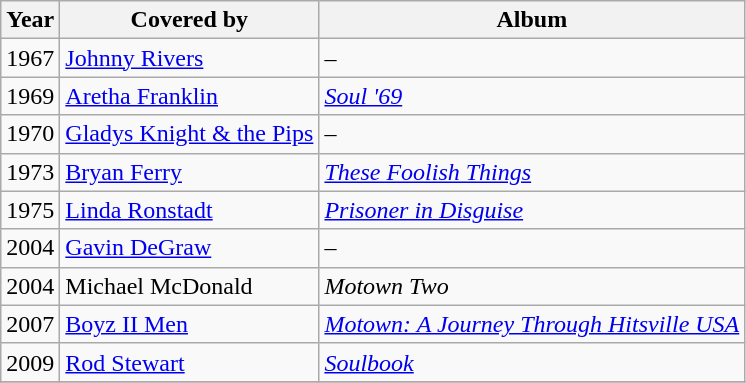<table class="wikitable">
<tr>
<th>Year</th>
<th>Covered by</th>
<th>Album</th>
</tr>
<tr>
<td>1967</td>
<td><a href='#'>Johnny Rivers</a></td>
<td>–</td>
</tr>
<tr>
<td>1969</td>
<td><a href='#'>Aretha Franklin</a></td>
<td><em><a href='#'>Soul '69</a></em></td>
</tr>
<tr>
<td>1970</td>
<td><a href='#'>Gladys Knight & the Pips</a></td>
<td>–</td>
</tr>
<tr>
<td>1973</td>
<td><a href='#'>Bryan Ferry</a></td>
<td><em><a href='#'>These Foolish Things</a></em></td>
</tr>
<tr>
<td>1975</td>
<td><a href='#'>Linda Ronstadt</a></td>
<td><em><a href='#'>Prisoner in Disguise</a></em></td>
</tr>
<tr>
<td>2004</td>
<td><a href='#'>Gavin DeGraw</a></td>
<td>–</td>
</tr>
<tr>
<td>2004</td>
<td>Michael McDonald</td>
<td><em>Motown Two</em></td>
</tr>
<tr>
<td>2007</td>
<td><a href='#'>Boyz II Men</a></td>
<td><em><a href='#'>Motown: A Journey Through Hitsville USA</a></em></td>
</tr>
<tr>
<td>2009</td>
<td><a href='#'>Rod Stewart</a></td>
<td><em><a href='#'>Soulbook</a></em></td>
</tr>
<tr>
</tr>
</table>
